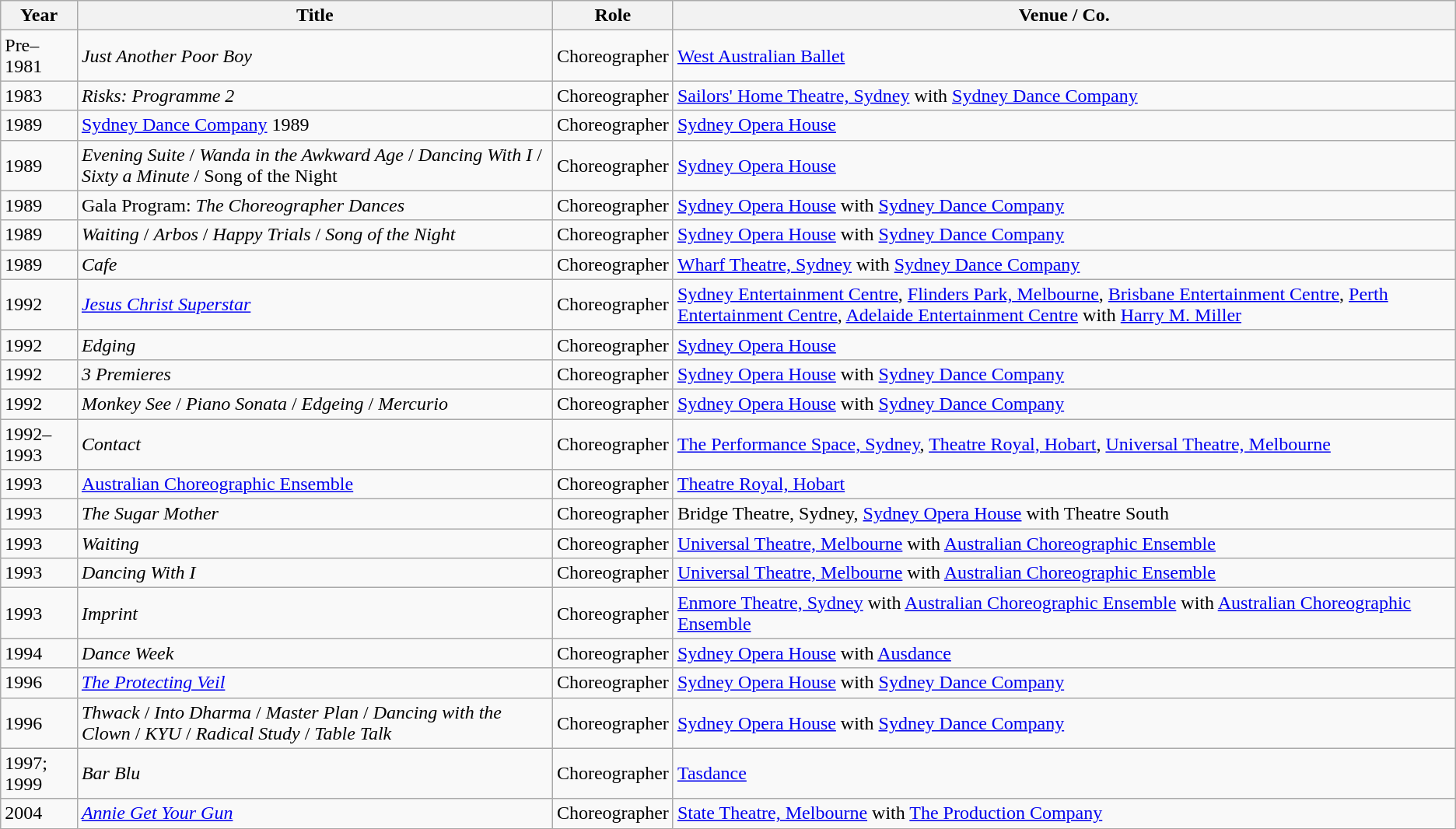<table class="wikitable">
<tr>
<th>Year</th>
<th>Title</th>
<th>Role</th>
<th>Venue / Co.</th>
</tr>
<tr>
<td>Pre–1981</td>
<td><em>Just Another Poor Boy</em></td>
<td>Choreographer</td>
<td><a href='#'>West Australian Ballet</a></td>
</tr>
<tr>
<td>1983</td>
<td><em>Risks: Programme 2</em></td>
<td>Choreographer</td>
<td><a href='#'>Sailors' Home Theatre, Sydney</a> with <a href='#'>Sydney Dance Company</a></td>
</tr>
<tr>
<td>1989</td>
<td><a href='#'>Sydney Dance Company</a> 1989</td>
<td>Choreographer</td>
<td><a href='#'>Sydney Opera House</a></td>
</tr>
<tr>
<td>1989</td>
<td><em>Evening Suite</em> / <em>Wanda in the Awkward Age</em> / <em>Dancing With I</em> / <em>Sixty a Minute</em> / Song of the Night</td>
<td>Choreographer</td>
<td><a href='#'>Sydney Opera House</a></td>
</tr>
<tr>
<td>1989</td>
<td>Gala Program: <em>The Choreographer Dances</em></td>
<td>Choreographer</td>
<td><a href='#'>Sydney Opera House</a> with <a href='#'>Sydney Dance Company</a></td>
</tr>
<tr>
<td>1989</td>
<td><em>Waiting</em> / <em>Arbos</em> / <em>Happy Trials</em> / <em>Song of the Night</em></td>
<td>Choreographer</td>
<td><a href='#'>Sydney Opera House</a> with <a href='#'>Sydney Dance Company</a></td>
</tr>
<tr>
<td>1989</td>
<td><em>Cafe</em></td>
<td>Choreographer</td>
<td><a href='#'>Wharf Theatre, Sydney</a> with <a href='#'>Sydney Dance Company</a></td>
</tr>
<tr>
<td>1992</td>
<td><em><a href='#'>Jesus Christ Superstar</a></em></td>
<td>Choreographer</td>
<td><a href='#'>Sydney Entertainment Centre</a>, <a href='#'>Flinders Park, Melbourne</a>, <a href='#'>Brisbane Entertainment Centre</a>, <a href='#'>Perth Entertainment Centre</a>, <a href='#'>Adelaide Entertainment Centre</a> with <a href='#'>Harry M. Miller</a></td>
</tr>
<tr>
<td>1992</td>
<td><em>Edging</em></td>
<td>Choreographer</td>
<td><a href='#'>Sydney Opera House</a></td>
</tr>
<tr>
<td>1992</td>
<td><em>3 Premieres</em></td>
<td>Choreographer</td>
<td><a href='#'>Sydney Opera House</a> with <a href='#'>Sydney Dance Company</a></td>
</tr>
<tr>
<td>1992</td>
<td><em>Monkey See</em> / <em>Piano Sonata</em> / <em>Edgeing</em> / <em>Mercurio</em></td>
<td>Choreographer</td>
<td><a href='#'>Sydney Opera House</a> with <a href='#'>Sydney Dance Company</a></td>
</tr>
<tr>
<td>1992–1993</td>
<td><em>Contact</em></td>
<td>Choreographer</td>
<td><a href='#'>The Performance Space, Sydney</a>, <a href='#'>Theatre Royal, Hobart</a>, <a href='#'>Universal Theatre, Melbourne</a></td>
</tr>
<tr>
<td>1993</td>
<td><a href='#'>Australian Choreographic Ensemble</a></td>
<td>Choreographer</td>
<td><a href='#'>Theatre Royal, Hobart</a></td>
</tr>
<tr>
<td>1993</td>
<td><em>The Sugar Mother</em></td>
<td>Choreographer</td>
<td>Bridge Theatre, Sydney, <a href='#'>Sydney Opera House</a> with Theatre South</td>
</tr>
<tr>
<td>1993</td>
<td><em>Waiting</em></td>
<td>Choreographer</td>
<td><a href='#'>Universal Theatre, Melbourne</a> with <a href='#'>Australian Choreographic Ensemble</a></td>
</tr>
<tr>
<td>1993</td>
<td><em>Dancing With I</em></td>
<td>Choreographer</td>
<td><a href='#'>Universal Theatre, Melbourne</a> with <a href='#'>Australian Choreographic Ensemble</a></td>
</tr>
<tr>
<td>1993</td>
<td><em>Imprint</em></td>
<td>Choreographer</td>
<td><a href='#'>Enmore Theatre, Sydney</a> with <a href='#'>Australian Choreographic Ensemble</a> with <a href='#'>Australian Choreographic Ensemble</a></td>
</tr>
<tr>
<td>1994</td>
<td><em>Dance Week</em></td>
<td>Choreographer</td>
<td><a href='#'>Sydney Opera House</a> with <a href='#'>Ausdance</a></td>
</tr>
<tr>
<td>1996</td>
<td><em><a href='#'>The Protecting Veil</a></em></td>
<td>Choreographer</td>
<td><a href='#'>Sydney Opera House</a> with <a href='#'>Sydney Dance Company</a></td>
</tr>
<tr>
<td>1996</td>
<td><em>Thwack</em> / <em>Into Dharma</em> / <em>Master Plan</em> / <em>Dancing with the Clown</em> / <em>KYU</em> / <em>Radical Study</em> / <em>Table Talk</em></td>
<td>Choreographer</td>
<td><a href='#'>Sydney Opera House</a> with <a href='#'>Sydney Dance Company</a></td>
</tr>
<tr>
<td>1997; 1999</td>
<td><em>Bar Blu</em></td>
<td>Choreographer</td>
<td><a href='#'>Tasdance</a></td>
</tr>
<tr>
<td>2004</td>
<td><em><a href='#'>Annie Get Your Gun</a></em></td>
<td>Choreographer</td>
<td><a href='#'>State Theatre, Melbourne</a> with <a href='#'>The Production Company</a></td>
</tr>
</table>
